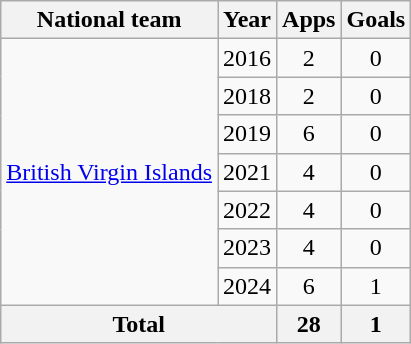<table class="wikitable" style="text-align:center">
<tr>
<th>National team</th>
<th>Year</th>
<th>Apps</th>
<th>Goals</th>
</tr>
<tr>
<td rowspan="7"><a href='#'>British Virgin Islands</a></td>
<td>2016</td>
<td>2</td>
<td>0</td>
</tr>
<tr>
<td>2018</td>
<td>2</td>
<td>0</td>
</tr>
<tr>
<td>2019</td>
<td>6</td>
<td>0</td>
</tr>
<tr>
<td>2021</td>
<td>4</td>
<td>0</td>
</tr>
<tr>
<td>2022</td>
<td>4</td>
<td>0</td>
</tr>
<tr>
<td>2023</td>
<td>4</td>
<td>0</td>
</tr>
<tr>
<td>2024</td>
<td>6</td>
<td>1</td>
</tr>
<tr>
<th colspan="2">Total</th>
<th>28</th>
<th>1</th>
</tr>
</table>
